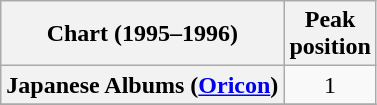<table class="wikitable plainrowheaders sortable">
<tr>
<th>Chart (1995–1996)</th>
<th>Peak<br>position</th>
</tr>
<tr>
<th scope="row">Japanese Albums (<a href='#'>Oricon</a>)</th>
<td style="text-align:center;">1</td>
</tr>
<tr>
</tr>
</table>
